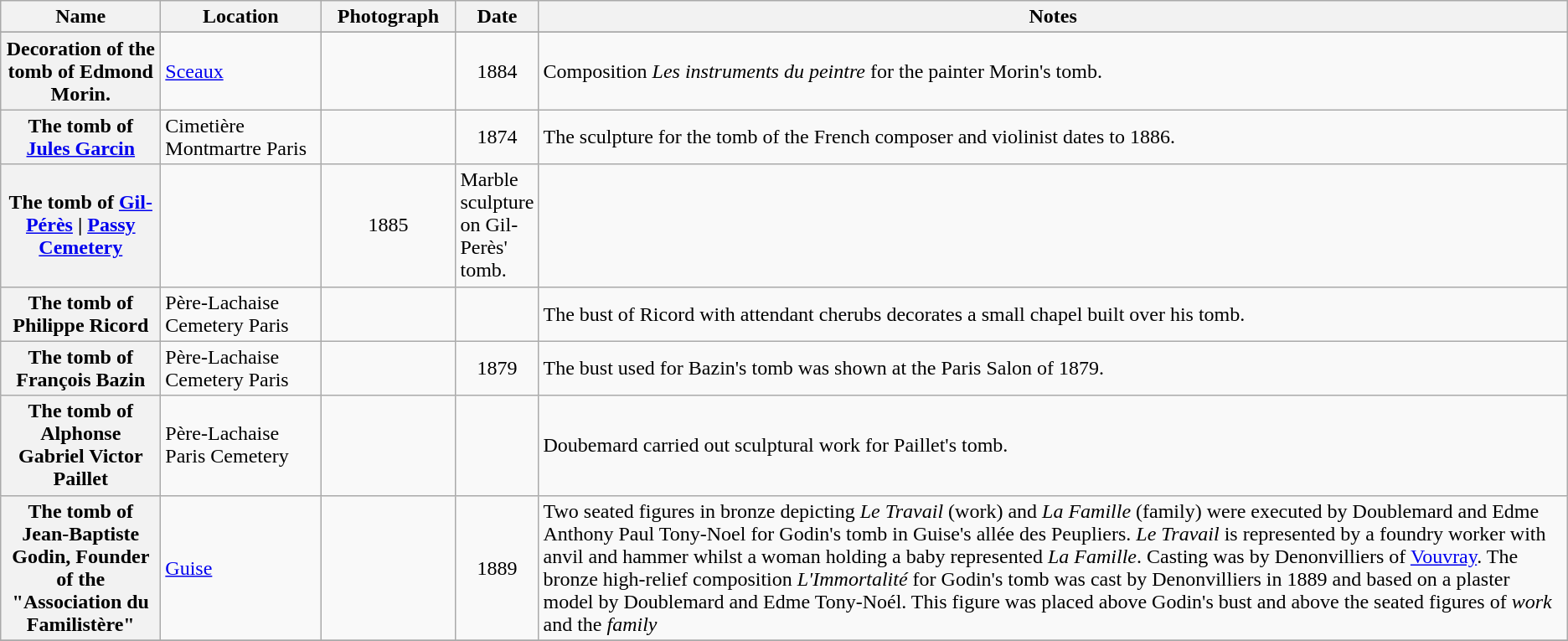<table class="wikitable sortable plainrowheaders">
<tr>
<th scope="col" style="width:120px">Name</th>
<th scope="col" style="width:120px">Location</th>
<th scope="col" style="width:100px" class="unsortable">Photograph</th>
<th scope="col" style="width:50px">Date</th>
<th scope="col" class="unsortable">Notes</th>
</tr>
<tr>
</tr>
<tr>
<th scope="row">Decoration of the tomb of Edmond Morin.</th>
<td><a href='#'>Sceaux</a><br></td>
<td></td>
<td align="center">1884</td>
<td>Composition <em>Les instruments du peintre</em> for the painter Morin's tomb.<br></td>
</tr>
<tr>
<th scope="row">The tomb of <a href='#'>Jules Garcin</a></th>
<td>Cimetière Montmartre Paris<br></td>
<td></td>
<td align="center">1874</td>
<td>The sculpture for the tomb of the French composer and violinist dates to 1886.</td>
</tr>
<tr>
<th scope="row">The tomb of <a href='#'>Gil-Pérès</a> | <a href='#'>Passy Cemetery</a><br></th>
<td></td>
<td align="center">1885</td>
<td>Marble sculpture on Gil-Perès' tomb.</td>
</tr>
<tr>
<th scope="row">The tomb of Philippe Ricord</th>
<td>Père-Lachaise Cemetery Paris<br></td>
<td></td>
<td align="center"></td>
<td>The bust of Ricord with attendant cherubs decorates a small chapel built over his tomb.<br></td>
</tr>
<tr>
<th scope="row">The tomb of François Bazin</th>
<td>Père-Lachaise Cemetery Paris<br></td>
<td></td>
<td align="center">1879</td>
<td>The bust used for Bazin's tomb was shown at the Paris Salon of 1879.</td>
</tr>
<tr>
<th scope="row">The tomb of Alphonse Gabriel Victor Paillet</th>
<td>Père-Lachaise Paris Cemetery</td>
<td></td>
<td align="center"></td>
<td>Doubemard carried out sculptural work for Paillet's tomb.<br></td>
</tr>
<tr>
<th scope="row">The tomb of Jean-Baptiste Godin, Founder of the "Association du Familistère"</th>
<td><a href='#'>Guise</a></td>
<td></td>
<td align="center">1889</td>
<td>Two seated figures in bronze depicting <em>Le Travail</em> (work) and <em>La Famille</em> (family) were executed by Doublemard and Edme Anthony Paul Tony-Noel for Godin's tomb in Guise's allée des Peupliers. <em>Le Travail</em> is represented by a foundry worker with anvil and hammer whilst a woman holding a baby represented <em>La Famille</em>. Casting was by Denonvilliers of <a href='#'>Vouvray</a>. The bronze high-relief composition <em>L'Immortalité</em> for Godin's tomb was cast by Denonvilliers in 1889 and based on a plaster model by Doublemard and Edme Tony-Noél. This figure was placed above Godin's bust and above the seated figures of <em>work</em> and the <em>family</em><br>
</td>
</tr>
<tr>
</tr>
</table>
